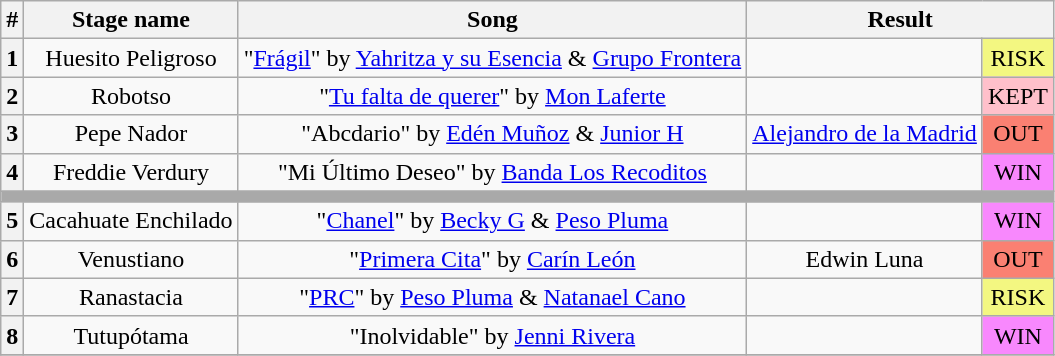<table class="wikitable plainrowheaders" style="text-align: center;">
<tr>
<th>#</th>
<th>Stage name</th>
<th>Song</th>
<th Identity colspan=2>Result</th>
</tr>
<tr>
<th>1</th>
<td>Huesito Peligroso</td>
<td>"<a href='#'>Frágil</a>" by <a href='#'>Yahritza y su Esencia</a> & <a href='#'>Grupo Frontera</a></td>
<td></td>
<td bgcolor=#F3F781>RISK</td>
</tr>
<tr>
<th>2</th>
<td>Robotso</td>
<td>"<a href='#'>Tu falta de querer</a>" by <a href='#'>Mon Laferte</a></td>
<td></td>
<td bgcolor=pink>KEPT</td>
</tr>
<tr>
<th>3</th>
<td>Pepe Nador</td>
<td>"Abcdario" by <a href='#'>Edén Muñoz</a> & <a href='#'>Junior H</a></td>
<td><a href='#'>Alejandro de la Madrid</a></td>
<td bgcolor=salmon>OUT</td>
</tr>
<tr>
<th>4</th>
<td>Freddie Verdury</td>
<td>"Mi Último Deseo" by <a href='#'>Banda Los Recoditos</a></td>
<td></td>
<td bgcolor=#F888FD>WIN</td>
</tr>
<tr>
<td colspan="5" style="background:darkgray"></td>
</tr>
<tr>
<th>5</th>
<td>Cacahuate Enchilado</td>
<td>"<a href='#'>Chanel</a>" by <a href='#'>Becky G</a> & <a href='#'>Peso Pluma</a></td>
<td></td>
<td bgcolor=#F888FD>WIN</td>
</tr>
<tr>
<th>6</th>
<td>Venustiano</td>
<td>"<a href='#'>Primera Cita</a>" by <a href='#'>Carín León</a></td>
<td>Edwin Luna</td>
<td bgcolor=salmon>OUT</td>
</tr>
<tr>
<th>7</th>
<td>Ranastacia</td>
<td>"<a href='#'>PRC</a>" by <a href='#'>Peso Pluma</a> & <a href='#'>Natanael Cano</a></td>
<td></td>
<td bgcolor=#F3F781>RISK</td>
</tr>
<tr>
<th>8</th>
<td>Tutupótama</td>
<td>"Inolvidable" by <a href='#'>Jenni Rivera</a></td>
<td></td>
<td bgcolor=#F888FD>WIN</td>
</tr>
<tr>
</tr>
</table>
